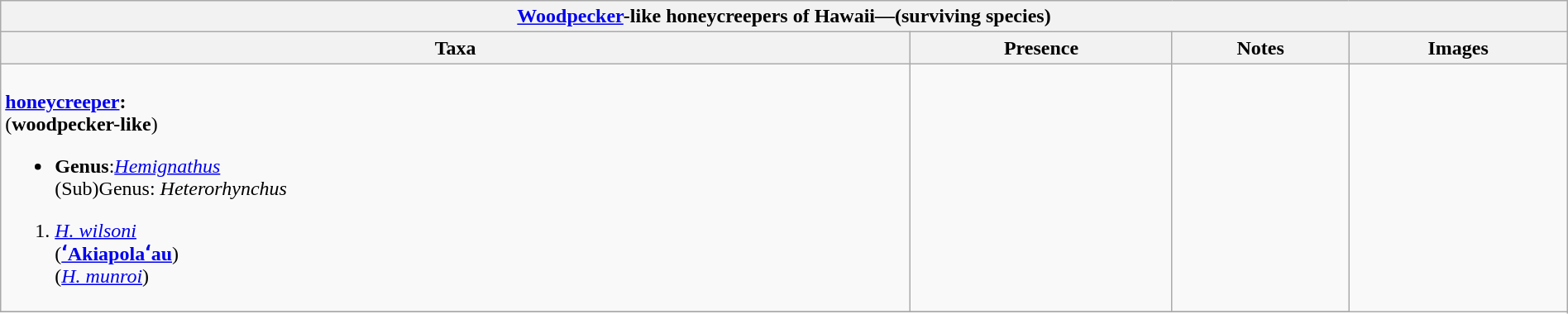<table class="wikitable" align="center" width="100%">
<tr>
<th colspan="5" align="center"><a href='#'>Woodpecker</a>-like honeycreepers of Hawaii—(surviving species)</th>
</tr>
<tr>
<th>Taxa</th>
<th>Presence</th>
<th>Notes</th>
<th>Images</th>
</tr>
<tr>
<td><br><strong><a href='#'>honeycreeper</a>:</strong><br>(<strong>woodpecker-like</strong>)<ul><li><strong>Genus</strong>:<em><a href='#'>Hemignathus</a></em><br>(Sub)Genus: <em>Heterorhynchus</em></li></ul><ol><li><em><a href='#'>H. wilsoni</a></em><br>(<strong><a href='#'>ʻAkiapolaʻau</a></strong>)<br>(<em><a href='#'>H. munroi</a></em>)</li></ol></td>
<td></td>
<td></td>
<td rowspan="99"><br></td>
</tr>
<tr>
</tr>
</table>
